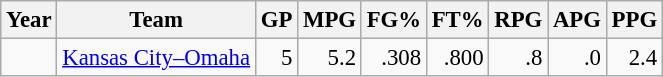<table class="wikitable sortable" style="font-size:95%; text-align:right;">
<tr>
<th>Year</th>
<th>Team</th>
<th>GP</th>
<th>MPG</th>
<th>FG%</th>
<th>FT%</th>
<th>RPG</th>
<th>APG</th>
<th>PPG</th>
</tr>
<tr>
<td style="text-align:left;"></td>
<td style="text-align:left;"><a href='#'>Kansas City–Omaha</a></td>
<td>5</td>
<td>5.2</td>
<td>.308</td>
<td>.800</td>
<td>.8</td>
<td>.0</td>
<td>2.4</td>
</tr>
</table>
